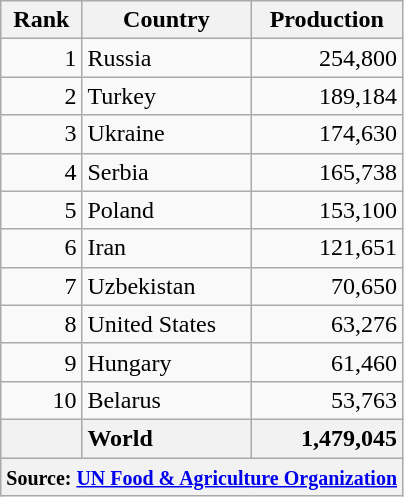<table class="wikitable floatright sortable">
<tr>
<th>Rank</th>
<th>Country</th>
<th data-sort-type="number">Production</th>
</tr>
<tr>
<td style="text-align:right">1</td>
<td>Russia</td>
<td style="text-align:right">254,800</td>
</tr>
<tr>
<td style="text-align:right">2</td>
<td>Turkey</td>
<td style="text-align:right">189,184</td>
</tr>
<tr>
<td style="text-align:right">3</td>
<td>Ukraine</td>
<td style="text-align:right">174,630</td>
</tr>
<tr>
<td style="text-align:right">4</td>
<td>Serbia</td>
<td style="text-align:right">165,738</td>
</tr>
<tr>
<td style="text-align:right">5</td>
<td>Poland</td>
<td style="text-align:right">153,100</td>
</tr>
<tr>
<td style="text-align:right">6</td>
<td>Iran</td>
<td style="text-align:right">121,651</td>
</tr>
<tr>
<td style="text-align:right">7</td>
<td>Uzbekistan</td>
<td style="text-align:right">70,650</td>
</tr>
<tr>
<td style="text-align:right">8</td>
<td>United States</td>
<td style="text-align:right">63,276</td>
</tr>
<tr>
<td style="text-align:right">9</td>
<td>Hungary</td>
<td style="text-align:right">61,460</td>
</tr>
<tr>
<td style="text-align:right">10</td>
<td>Belarus</td>
<td style="text-align:right">53,763</td>
</tr>
<tr style="background:#ccc;">
<th></th>
<th style="text-align:left">World</th>
<th style="text-align:right">1,479,045</th>
</tr>
<tr>
<th colspan=3><small>Source: <a href='#'>UN Food & Agriculture Organization</a></small></th>
</tr>
</table>
